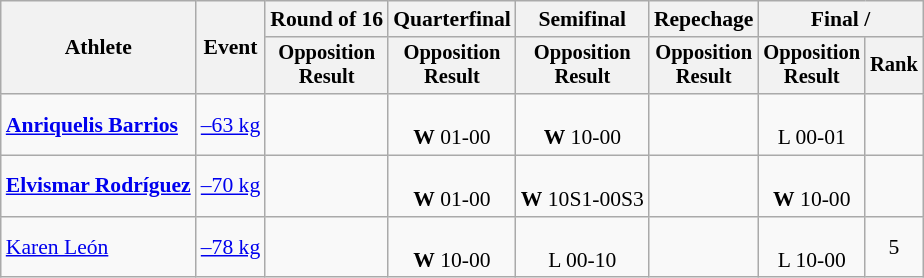<table class=wikitable style=font-size:90%;text-align:center>
<tr>
<th rowspan=2>Athlete</th>
<th rowspan=2>Event</th>
<th>Round of 16</th>
<th>Quarterfinal</th>
<th>Semifinal</th>
<th>Repechage</th>
<th colspan=2>Final / </th>
</tr>
<tr style=font-size:95%>
<th>Opposition<br>Result</th>
<th>Opposition<br>Result</th>
<th>Opposition<br>Result</th>
<th>Opposition<br>Result</th>
<th>Opposition<br>Result</th>
<th>Rank</th>
</tr>
<tr>
<td align=left><strong><a href='#'>Anriquelis Barrios</a></strong></td>
<td align=left><a href='#'>–63 kg</a></td>
<td></td>
<td><br><strong>W</strong> 01-00</td>
<td><br><strong>W</strong> 10-00</td>
<td></td>
<td><br>L 00-01</td>
<td></td>
</tr>
<tr>
<td align=left><strong><a href='#'>Elvismar Rodríguez</a></strong></td>
<td align=left><a href='#'>–70 kg</a></td>
<td></td>
<td><br> <strong>W</strong> 01-00</td>
<td><br> <strong>W</strong> 10S1-00S3</td>
<td></td>
<td><br> <strong>W</strong> 10-00</td>
<td></td>
</tr>
<tr>
<td align=left><a href='#'>Karen León</a></td>
<td align=left><a href='#'>–78 kg</a></td>
<td></td>
<td><br> <strong>W</strong> 10-00</td>
<td><br> L 00-10</td>
<td></td>
<td><br>L 10-00</td>
<td>5</td>
</tr>
</table>
